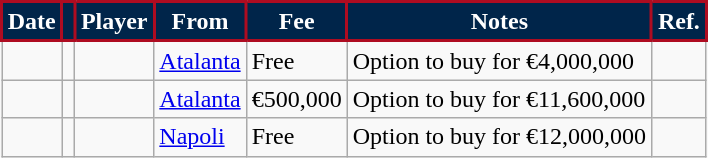<table class="wikitable">
<tr>
<th style="background:#00254A;color:white;border:2px solid #AE0C21">Date</th>
<th style="background:#00254A;color:white;border:2px solid #AE0C21"></th>
<th style="background:#00254A;color:white;border:2px solid #AE0C21">Player</th>
<th style="background:#00254A;color:white;border:2px solid #AE0C21">From</th>
<th style="background:#00254A;color:white;border:2px solid #AE0C21">Fee</th>
<th style="background:#00254A;color:white;border:2px solid #AE0C21">Notes</th>
<th style="background:#00254A;color:white;border:2px solid #AE0C21">Ref.</th>
</tr>
<tr>
<td></td>
<td></td>
<td> </td>
<td> <a href='#'>Atalanta</a></td>
<td>Free</td>
<td>Option to buy for €4,000,000</td>
<td></td>
</tr>
<tr>
<td></td>
<td></td>
<td> </td>
<td> <a href='#'>Atalanta</a></td>
<td>€500,000</td>
<td>Option to buy for €11,600,000</td>
<td></td>
</tr>
<tr>
<td></td>
<td></td>
<td> </td>
<td> <a href='#'>Napoli</a></td>
<td>Free</td>
<td>Option to buy for €12,000,000</td>
<td></td>
</tr>
</table>
